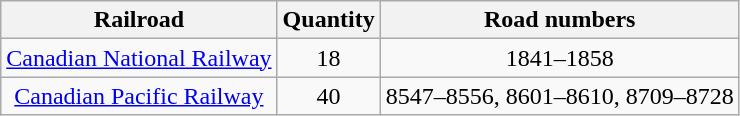<table class="wikitable">
<tr>
<th>Railroad</th>
<th>Quantity</th>
<th>Road numbers</th>
</tr>
<tr align="center">
<td><a href='#'>Canadian National Railway</a></td>
<td>18</td>
<td>1841–1858</td>
</tr>
<tr align="center">
<td><a href='#'>Canadian Pacific Railway</a></td>
<td>40</td>
<td>8547–8556, 8601–8610, 8709–8728</td>
</tr>
</table>
